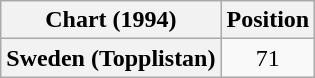<table class="wikitable plainrowheaders">
<tr>
<th>Chart (1994)</th>
<th>Position</th>
</tr>
<tr>
<th scope="row">Sweden (Topplistan)</th>
<td align="center">71</td>
</tr>
</table>
